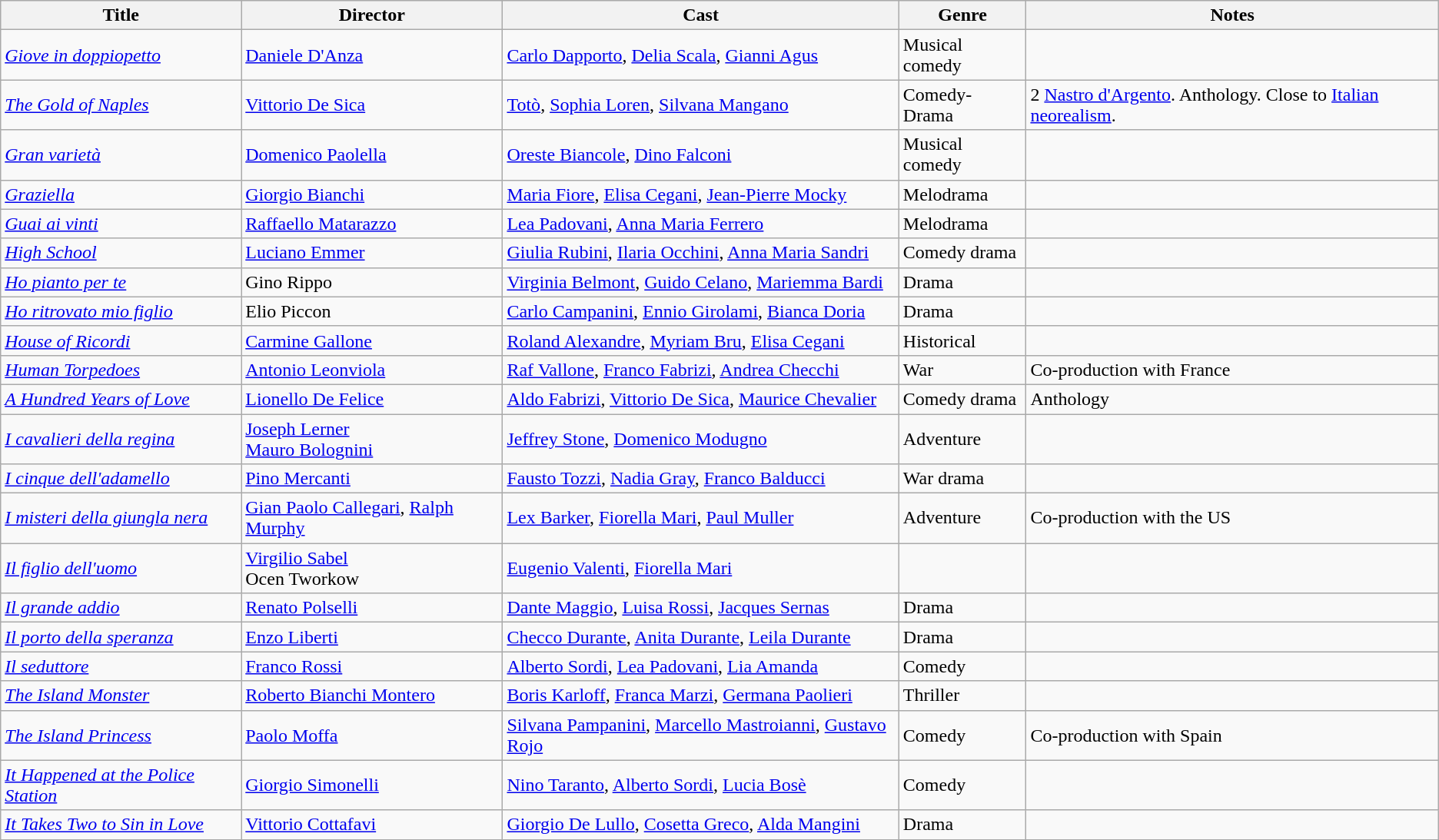<table class="wikitable">
<tr>
<th>Title</th>
<th>Director</th>
<th>Cast</th>
<th>Genre</th>
<th>Notes</th>
</tr>
<tr>
<td><em><a href='#'>Giove in doppiopetto</a></em></td>
<td><a href='#'>Daniele D'Anza</a></td>
<td><a href='#'>Carlo Dapporto</a>, <a href='#'>Delia Scala</a>, <a href='#'>Gianni Agus</a></td>
<td>Musical comedy</td>
<td></td>
</tr>
<tr>
<td><em><a href='#'>The Gold of Naples</a></em></td>
<td><a href='#'>Vittorio De Sica</a></td>
<td><a href='#'>Totò</a>, <a href='#'>Sophia Loren</a>, <a href='#'>Silvana Mangano</a></td>
<td>Comedy-Drama</td>
<td>2 <a href='#'>Nastro d'Argento</a>. Anthology. Close to <a href='#'>Italian neorealism</a>.</td>
</tr>
<tr>
<td><em><a href='#'>Gran varietà</a></em></td>
<td><a href='#'>Domenico Paolella</a></td>
<td><a href='#'>Oreste Biancole</a>, <a href='#'>Dino Falconi</a></td>
<td>Musical comedy</td>
<td></td>
</tr>
<tr>
<td><em><a href='#'>Graziella</a></em></td>
<td><a href='#'>Giorgio Bianchi</a></td>
<td><a href='#'>Maria Fiore</a>, <a href='#'>Elisa Cegani</a>, <a href='#'>Jean-Pierre Mocky</a></td>
<td>Melodrama</td>
<td></td>
</tr>
<tr>
<td><em><a href='#'>Guai ai vinti</a></em></td>
<td><a href='#'>Raffaello Matarazzo</a></td>
<td><a href='#'>Lea Padovani</a>, <a href='#'>Anna Maria Ferrero</a></td>
<td>Melodrama</td>
<td></td>
</tr>
<tr>
<td><em><a href='#'>High School</a></em></td>
<td><a href='#'>Luciano Emmer</a></td>
<td><a href='#'>Giulia Rubini</a>, <a href='#'>Ilaria Occhini</a>, <a href='#'>Anna Maria Sandri</a></td>
<td>Comedy drama</td>
<td></td>
</tr>
<tr>
<td><em><a href='#'>Ho pianto per te</a></em></td>
<td>Gino Rippo</td>
<td><a href='#'>Virginia Belmont</a>, <a href='#'>Guido Celano</a>, <a href='#'>Mariemma Bardi</a></td>
<td>Drama</td>
<td></td>
</tr>
<tr>
<td><em><a href='#'>Ho ritrovato mio figlio</a></em></td>
<td>Elio Piccon</td>
<td><a href='#'>Carlo Campanini</a>, <a href='#'>Ennio Girolami</a>, <a href='#'>Bianca Doria</a></td>
<td>Drama</td>
<td></td>
</tr>
<tr>
<td><em><a href='#'>House of Ricordi</a></em></td>
<td><a href='#'>Carmine Gallone</a></td>
<td><a href='#'>Roland Alexandre</a>, <a href='#'>Myriam Bru</a>, <a href='#'>Elisa Cegani</a></td>
<td>Historical</td>
<td></td>
</tr>
<tr>
<td><em><a href='#'>Human Torpedoes</a></em></td>
<td><a href='#'>Antonio Leonviola</a></td>
<td><a href='#'>Raf Vallone</a>, <a href='#'>Franco Fabrizi</a>, <a href='#'>Andrea Checchi</a></td>
<td>War</td>
<td>Co-production with France</td>
</tr>
<tr>
<td><em><a href='#'>A Hundred Years of Love</a></em></td>
<td><a href='#'>Lionello De Felice</a></td>
<td><a href='#'>Aldo Fabrizi</a>, <a href='#'>Vittorio De Sica</a>, <a href='#'>Maurice Chevalier</a></td>
<td>Comedy drama</td>
<td>Anthology</td>
</tr>
<tr>
<td><em><a href='#'>I cavalieri della regina</a></em></td>
<td><a href='#'>Joseph Lerner</a><br><a href='#'>Mauro Bolognini</a></td>
<td><a href='#'>Jeffrey Stone</a>, <a href='#'>Domenico Modugno</a></td>
<td>Adventure</td>
<td></td>
</tr>
<tr>
<td><em><a href='#'>I cinque dell'adamello</a></em></td>
<td><a href='#'>Pino Mercanti</a></td>
<td><a href='#'>Fausto Tozzi</a>, <a href='#'>Nadia Gray</a>, <a href='#'>Franco Balducci</a></td>
<td>War drama</td>
<td></td>
</tr>
<tr>
<td><em><a href='#'>I misteri della giungla nera</a></em></td>
<td><a href='#'>Gian Paolo Callegari</a>, <a href='#'>Ralph Murphy</a></td>
<td><a href='#'>Lex Barker</a>, <a href='#'>Fiorella Mari</a>, <a href='#'>Paul Muller</a></td>
<td>Adventure</td>
<td>Co-production with the US</td>
</tr>
<tr>
<td><em><a href='#'>Il figlio dell'uomo</a></em></td>
<td><a href='#'>Virgilio Sabel</a><br>Ocen Tworkow</td>
<td><a href='#'>Eugenio Valenti</a>, <a href='#'>Fiorella Mari</a></td>
<td></td>
<td></td>
</tr>
<tr>
<td><em><a href='#'>Il grande addio</a></em></td>
<td><a href='#'>Renato Polselli</a></td>
<td><a href='#'>Dante Maggio</a>, <a href='#'>Luisa Rossi</a>, <a href='#'>Jacques Sernas</a></td>
<td>Drama</td>
<td></td>
</tr>
<tr>
<td><em><a href='#'>Il porto della speranza</a></em></td>
<td><a href='#'>Enzo Liberti</a></td>
<td><a href='#'>Checco Durante</a>, <a href='#'>Anita Durante</a>, <a href='#'>Leila Durante</a></td>
<td>Drama</td>
<td></td>
</tr>
<tr>
<td><em><a href='#'>Il seduttore</a></em></td>
<td><a href='#'>Franco Rossi</a></td>
<td><a href='#'>Alberto Sordi</a>, <a href='#'>Lea Padovani</a>, <a href='#'>Lia Amanda</a></td>
<td>Comedy</td>
<td></td>
</tr>
<tr>
<td><em><a href='#'>The Island Monster</a></em></td>
<td><a href='#'>Roberto Bianchi Montero</a></td>
<td><a href='#'>Boris Karloff</a>, <a href='#'>Franca Marzi</a>, <a href='#'>Germana Paolieri</a></td>
<td>Thriller</td>
<td></td>
</tr>
<tr>
<td><em><a href='#'>The Island Princess</a></em></td>
<td><a href='#'>Paolo Moffa</a></td>
<td><a href='#'>Silvana Pampanini</a>, <a href='#'>Marcello Mastroianni</a>, <a href='#'>Gustavo Rojo</a></td>
<td>Comedy</td>
<td>Co-production with Spain</td>
</tr>
<tr>
<td><em><a href='#'>It Happened at the Police Station</a></em></td>
<td><a href='#'>Giorgio Simonelli</a></td>
<td><a href='#'>Nino Taranto</a>, <a href='#'>Alberto Sordi</a>, <a href='#'>Lucia Bosè</a></td>
<td>Comedy</td>
<td></td>
</tr>
<tr>
<td><em><a href='#'>It Takes Two to Sin in Love</a></em></td>
<td><a href='#'>Vittorio Cottafavi</a></td>
<td><a href='#'>Giorgio De Lullo</a>, <a href='#'>Cosetta Greco</a>, <a href='#'>Alda Mangini</a></td>
<td>Drama</td>
<td></td>
</tr>
<tr>
</tr>
</table>
